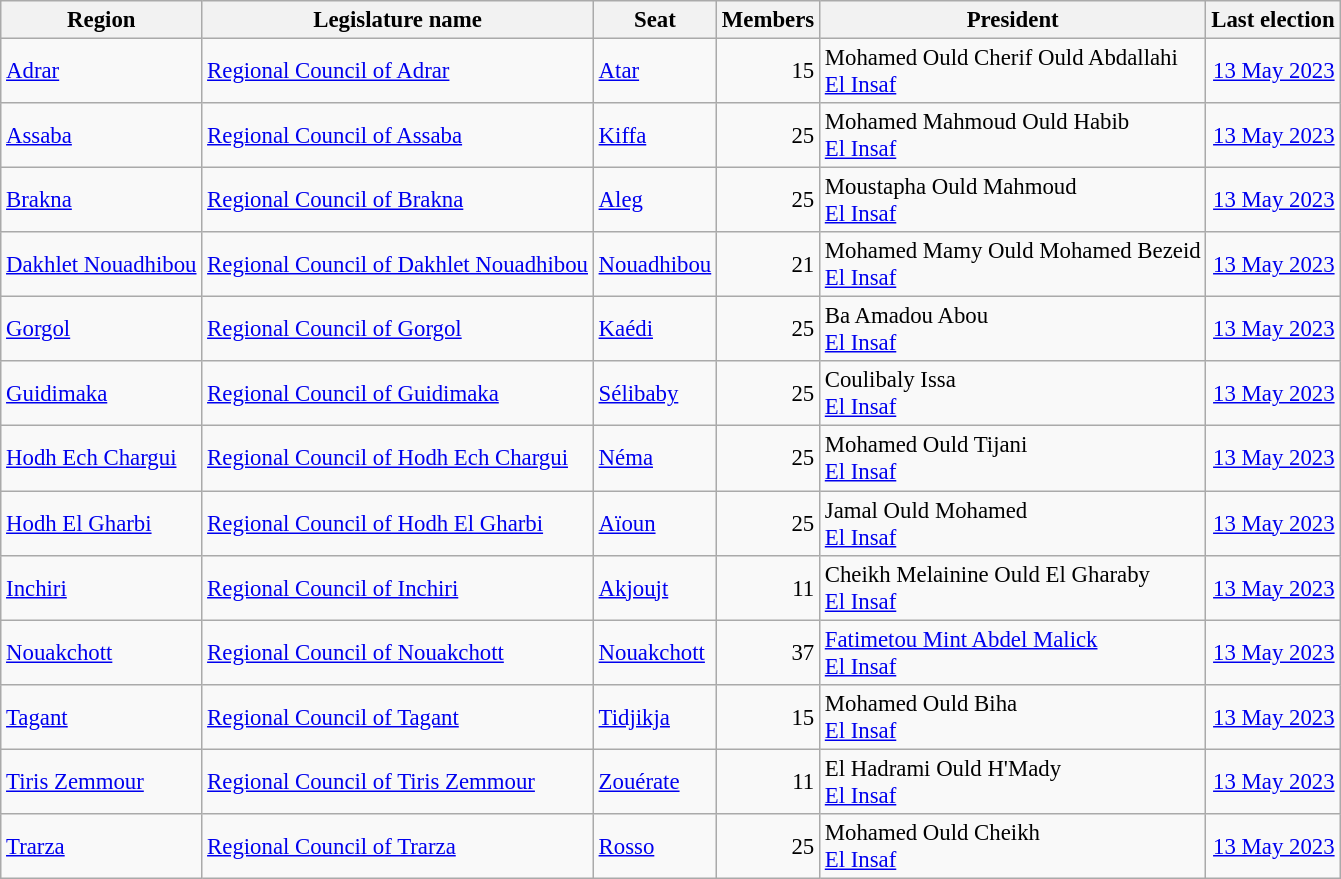<table class="wikitable" style="font-size:95%;">
<tr>
<th>Region</th>
<th>Legislature name</th>
<th>Seat</th>
<th>Members</th>
<th>President</th>
<th>Last election</th>
</tr>
<tr>
<td><a href='#'>Adrar</a></td>
<td><a href='#'>Regional Council of Adrar</a></td>
<td><a href='#'>Atar</a></td>
<td align="right">15</td>
<td>Mohamed Ould Cherif Ould Abdallahi<br> <a href='#'>El Insaf</a></td>
<td align="right"><a href='#'>13 May 2023</a></td>
</tr>
<tr>
<td><a href='#'>Assaba</a></td>
<td><a href='#'>Regional Council of Assaba</a></td>
<td><a href='#'>Kiffa</a></td>
<td align="right">25</td>
<td>Mohamed Mahmoud Ould Habib<br> <a href='#'>El Insaf</a></td>
<td align="right"><a href='#'>13 May 2023</a></td>
</tr>
<tr>
<td><a href='#'>Brakna</a></td>
<td><a href='#'>Regional Council of Brakna</a></td>
<td><a href='#'>Aleg</a></td>
<td align="right">25</td>
<td>Moustapha Ould Mahmoud<br> <a href='#'>El Insaf</a></td>
<td align="right"><a href='#'>13 May 2023</a></td>
</tr>
<tr>
<td><a href='#'>Dakhlet Nouadhibou</a></td>
<td><a href='#'>Regional Council of Dakhlet Nouadhibou</a></td>
<td><a href='#'>Nouadhibou</a></td>
<td align="right">21</td>
<td>Mohamed Mamy Ould Mohamed Bezeid<br> <a href='#'>El Insaf</a></td>
<td align="right"><a href='#'>13 May 2023</a></td>
</tr>
<tr>
<td><a href='#'>Gorgol</a></td>
<td><a href='#'>Regional Council of Gorgol</a></td>
<td><a href='#'>Kaédi</a></td>
<td align="right">25</td>
<td>Ba Amadou Abou<br> <a href='#'>El Insaf</a></td>
<td align="right"><a href='#'>13 May 2023</a></td>
</tr>
<tr>
<td><a href='#'>Guidimaka</a></td>
<td><a href='#'>Regional Council of Guidimaka</a></td>
<td><a href='#'>Sélibaby</a></td>
<td align="right">25</td>
<td>Coulibaly Issa<br> <a href='#'>El Insaf</a></td>
<td align="right"><a href='#'>13 May 2023</a></td>
</tr>
<tr>
<td><a href='#'>Hodh Ech Chargui</a></td>
<td><a href='#'>Regional Council of Hodh Ech Chargui</a></td>
<td><a href='#'>Néma</a></td>
<td align="right">25</td>
<td>Mohamed Ould Tijani<br> <a href='#'>El Insaf</a></td>
<td align="right"><a href='#'>13 May 2023</a></td>
</tr>
<tr>
<td><a href='#'>Hodh El Gharbi</a></td>
<td><a href='#'>Regional Council of Hodh El Gharbi</a></td>
<td><a href='#'>Aïoun</a></td>
<td align="right">25</td>
<td>Jamal Ould Mohamed<br> <a href='#'>El Insaf</a></td>
<td align="right"><a href='#'>13 May 2023</a></td>
</tr>
<tr>
<td><a href='#'>Inchiri</a></td>
<td><a href='#'>Regional Council of Inchiri</a></td>
<td><a href='#'>Akjoujt</a></td>
<td align="right">11</td>
<td>Cheikh Melainine Ould El Gharaby<br> <a href='#'>El Insaf</a></td>
<td align="right"><a href='#'>13 May 2023</a></td>
</tr>
<tr>
<td><a href='#'>Nouakchott</a></td>
<td><a href='#'>Regional Council of Nouakchott</a></td>
<td><a href='#'>Nouakchott</a></td>
<td align="right">37</td>
<td><a href='#'>Fatimetou Mint Abdel Malick</a><br> <a href='#'>El Insaf</a></td>
<td align="right"><a href='#'>13 May 2023</a></td>
</tr>
<tr>
<td><a href='#'>Tagant</a></td>
<td><a href='#'>Regional Council of Tagant</a></td>
<td><a href='#'>Tidjikja</a></td>
<td align="right">15</td>
<td>Mohamed Ould Biha<br> <a href='#'>El Insaf</a></td>
<td align="right"><a href='#'>13 May 2023</a></td>
</tr>
<tr>
<td><a href='#'>Tiris Zemmour</a></td>
<td><a href='#'>Regional Council of Tiris Zemmour</a></td>
<td><a href='#'>Zouérate</a></td>
<td align="right">11</td>
<td>El Hadrami Ould H'Mady<br> <a href='#'>El Insaf</a></td>
<td align="right"><a href='#'>13 May 2023</a></td>
</tr>
<tr>
<td><a href='#'>Trarza</a></td>
<td><a href='#'>Regional Council of Trarza</a></td>
<td><a href='#'>Rosso</a></td>
<td align="right">25</td>
<td>Mohamed Ould Cheikh<br> <a href='#'>El Insaf</a></td>
<td align="right"><a href='#'>13 May 2023</a></td>
</tr>
</table>
